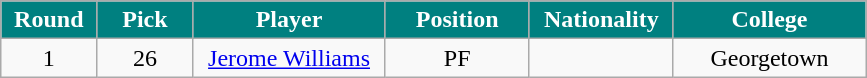<table class="wikitable sortable sortable">
<tr>
<th style="background:#008080; color:white" width="10%">Round</th>
<th style="background:#008080; color:white" width="10%">Pick</th>
<th style="background:#008080; color:white" width="20%">Player</th>
<th style="background:#008080; color:white" width="15%">Position</th>
<th style="background:#008080; color:white" width="15%">Nationality</th>
<th style="background:#008080; color:white" width="20%">College</th>
</tr>
<tr style="text-align: center">
<td>1</td>
<td>26</td>
<td><a href='#'>Jerome Williams</a></td>
<td>PF</td>
<td></td>
<td>Georgetown</td>
</tr>
</table>
